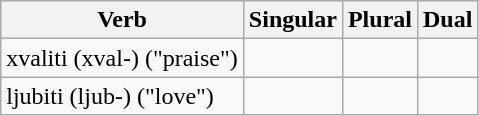<table class="wikitable">
<tr>
<th>Verb</th>
<th>Singular</th>
<th>Plural</th>
<th>Dual</th>
</tr>
<tr>
<td>xvaliti (xval-) ("praise")</td>
<td></td>
<td></td>
<td></td>
</tr>
<tr>
<td>ljubiti (ljub-) ("love")</td>
<td></td>
<td></td>
<td></td>
</tr>
</table>
